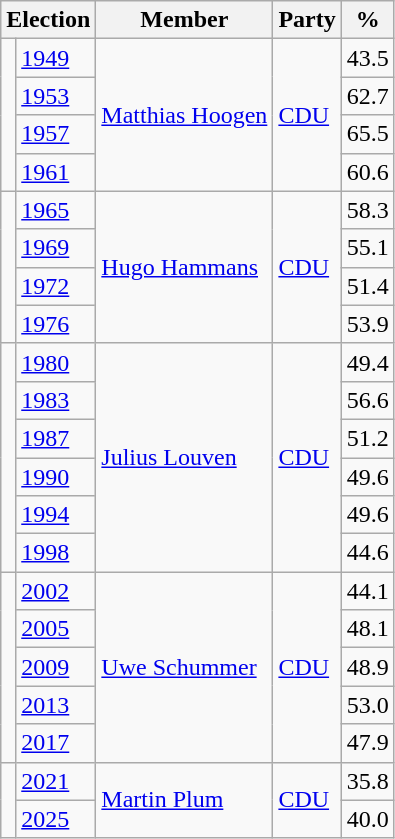<table class=wikitable>
<tr>
<th colspan=2>Election</th>
<th>Member</th>
<th>Party</th>
<th>%</th>
</tr>
<tr>
<td rowspan=4 bgcolor=></td>
<td><a href='#'>1949</a></td>
<td rowspan=4><a href='#'>Matthias Hoogen</a></td>
<td rowspan=4><a href='#'>CDU</a></td>
<td align=right>43.5</td>
</tr>
<tr>
<td><a href='#'>1953</a></td>
<td align=right>62.7</td>
</tr>
<tr>
<td><a href='#'>1957</a></td>
<td align=right>65.5</td>
</tr>
<tr>
<td><a href='#'>1961</a></td>
<td align=right>60.6</td>
</tr>
<tr>
<td rowspan=4 bgcolor=></td>
<td><a href='#'>1965</a></td>
<td rowspan=4><a href='#'>Hugo Hammans</a></td>
<td rowspan=4><a href='#'>CDU</a></td>
<td align=right>58.3</td>
</tr>
<tr>
<td><a href='#'>1969</a></td>
<td align=right>55.1</td>
</tr>
<tr>
<td><a href='#'>1972</a></td>
<td align=right>51.4</td>
</tr>
<tr>
<td><a href='#'>1976</a></td>
<td align=right>53.9</td>
</tr>
<tr>
<td rowspan=6 bgcolor=></td>
<td><a href='#'>1980</a></td>
<td rowspan=6><a href='#'>Julius Louven</a></td>
<td rowspan=6><a href='#'>CDU</a></td>
<td align=right>49.4</td>
</tr>
<tr>
<td><a href='#'>1983</a></td>
<td align=right>56.6</td>
</tr>
<tr>
<td><a href='#'>1987</a></td>
<td align=right>51.2</td>
</tr>
<tr>
<td><a href='#'>1990</a></td>
<td align=right>49.6</td>
</tr>
<tr>
<td><a href='#'>1994</a></td>
<td align=right>49.6</td>
</tr>
<tr>
<td><a href='#'>1998</a></td>
<td align=right>44.6</td>
</tr>
<tr>
<td rowspan=5 bgcolor=></td>
<td><a href='#'>2002</a></td>
<td rowspan=5><a href='#'>Uwe Schummer</a></td>
<td rowspan=5><a href='#'>CDU</a></td>
<td align=right>44.1</td>
</tr>
<tr>
<td><a href='#'>2005</a></td>
<td align=right>48.1</td>
</tr>
<tr>
<td><a href='#'>2009</a></td>
<td align=right>48.9</td>
</tr>
<tr>
<td><a href='#'>2013</a></td>
<td align=right>53.0</td>
</tr>
<tr>
<td><a href='#'>2017</a></td>
<td align=right>47.9</td>
</tr>
<tr>
<td rowspan=2 bgcolor=></td>
<td><a href='#'>2021</a></td>
<td rowspan=2><a href='#'>Martin Plum</a></td>
<td rowspan=2><a href='#'>CDU</a></td>
<td align=right>35.8</td>
</tr>
<tr>
<td><a href='#'>2025</a></td>
<td align=right>40.0</td>
</tr>
</table>
